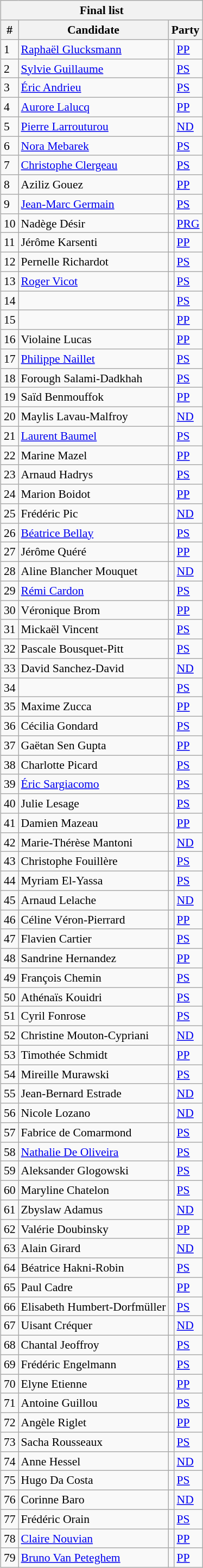<table class="wikitable mw-collapsible mw-collapsed" style="font-size:90%; float:right; padding:5px">
<tr>
<th colspan="4">Final list</th>
</tr>
<tr>
<th>#</th>
<th>Candidate</th>
<th colspan="2">Party</th>
</tr>
<tr>
<td>1</td>
<td><a href='#'>Raphaël Glucksmann</a></td>
<td></td>
<td><a href='#'>PP</a></td>
</tr>
<tr>
<td>2</td>
<td><a href='#'>Sylvie Guillaume</a></td>
<td></td>
<td><a href='#'>PS</a></td>
</tr>
<tr>
<td>3</td>
<td><a href='#'>Éric Andrieu</a></td>
<td></td>
<td><a href='#'>PS</a></td>
</tr>
<tr>
<td>4</td>
<td><a href='#'>Aurore Lalucq</a></td>
<td></td>
<td><a href='#'>PP</a></td>
</tr>
<tr>
<td>5</td>
<td><a href='#'>Pierre Larrouturou</a></td>
<td></td>
<td><a href='#'>ND</a></td>
</tr>
<tr>
<td>6</td>
<td><a href='#'>Nora Mebarek</a></td>
<td></td>
<td><a href='#'>PS</a></td>
</tr>
<tr>
<td>7</td>
<td><a href='#'>Christophe Clergeau</a></td>
<td></td>
<td><a href='#'>PS</a></td>
</tr>
<tr>
<td>8</td>
<td>Aziliz Gouez</td>
<td></td>
<td><a href='#'>PP</a></td>
</tr>
<tr>
<td>9</td>
<td><a href='#'>Jean-Marc Germain</a></td>
<td></td>
<td><a href='#'>PS</a></td>
</tr>
<tr>
<td>10</td>
<td>Nadège Désir</td>
<td></td>
<td><a href='#'>PRG</a></td>
</tr>
<tr>
<td>11</td>
<td>Jérôme Karsenti</td>
<td></td>
<td><a href='#'>PP</a></td>
</tr>
<tr>
<td>12</td>
<td>Pernelle Richardot</td>
<td></td>
<td><a href='#'>PS</a></td>
</tr>
<tr>
<td>13</td>
<td><a href='#'>Roger Vicot</a></td>
<td></td>
<td><a href='#'>PS</a></td>
</tr>
<tr>
<td>14</td>
<td></td>
<td></td>
<td><a href='#'>PS</a></td>
</tr>
<tr>
<td>15</td>
<td></td>
<td></td>
<td><a href='#'>PP</a></td>
</tr>
<tr>
<td>16</td>
<td>Violaine Lucas</td>
<td></td>
<td><a href='#'>PP</a></td>
</tr>
<tr>
<td>17</td>
<td><a href='#'>Philippe Naillet</a></td>
<td></td>
<td><a href='#'>PS</a></td>
</tr>
<tr>
<td>18</td>
<td>Forough Salami-Dadkhah</td>
<td></td>
<td><a href='#'>PS</a></td>
</tr>
<tr>
<td>19</td>
<td>Saïd Benmouffok</td>
<td></td>
<td><a href='#'>PP</a></td>
</tr>
<tr>
<td>20</td>
<td>Maylis Lavau-Malfroy</td>
<td></td>
<td><a href='#'>ND</a></td>
</tr>
<tr>
<td>21</td>
<td><a href='#'>Laurent Baumel</a></td>
<td></td>
<td><a href='#'>PS</a></td>
</tr>
<tr>
<td>22</td>
<td>Marine Mazel</td>
<td></td>
<td><a href='#'>PP</a></td>
</tr>
<tr>
<td>23</td>
<td>Arnaud Hadrys</td>
<td></td>
<td><a href='#'>PS</a></td>
</tr>
<tr>
<td>24</td>
<td>Marion Boidot</td>
<td></td>
<td><a href='#'>PP</a></td>
</tr>
<tr>
<td>25</td>
<td>Frédéric Pic</td>
<td></td>
<td><a href='#'>ND</a></td>
</tr>
<tr>
<td>26</td>
<td><a href='#'>Béatrice Bellay</a></td>
<td></td>
<td><a href='#'>PS</a></td>
</tr>
<tr>
<td>27</td>
<td>Jérôme Quéré</td>
<td></td>
<td><a href='#'>PP</a></td>
</tr>
<tr>
<td>28</td>
<td>Aline Blancher Mouquet</td>
<td></td>
<td><a href='#'>ND</a></td>
</tr>
<tr>
<td>29</td>
<td><a href='#'>Rémi Cardon</a></td>
<td></td>
<td><a href='#'>PS</a></td>
</tr>
<tr>
<td>30</td>
<td>Véronique Brom</td>
<td></td>
<td><a href='#'>PP</a></td>
</tr>
<tr>
<td>31</td>
<td>Mickaël Vincent</td>
<td></td>
<td><a href='#'>PS</a></td>
</tr>
<tr>
<td>32</td>
<td>Pascale Bousquet-Pitt</td>
<td></td>
<td><a href='#'>PS</a></td>
</tr>
<tr>
<td>33</td>
<td>David Sanchez-David</td>
<td></td>
<td><a href='#'>ND</a></td>
</tr>
<tr>
<td>34</td>
<td></td>
<td></td>
<td><a href='#'>PS</a></td>
</tr>
<tr>
<td>35</td>
<td>Maxime Zucca</td>
<td></td>
<td><a href='#'>PP</a></td>
</tr>
<tr>
<td>36</td>
<td>Cécilia Gondard</td>
<td></td>
<td><a href='#'>PS</a></td>
</tr>
<tr>
<td>37</td>
<td>Gaëtan Sen Gupta</td>
<td></td>
<td><a href='#'>PP</a></td>
</tr>
<tr>
<td>38</td>
<td>Charlotte Picard</td>
<td></td>
<td><a href='#'>PS</a></td>
</tr>
<tr>
<td>39</td>
<td><a href='#'>Éric Sargiacomo</a></td>
<td></td>
<td><a href='#'>PS</a></td>
</tr>
<tr>
<td>40</td>
<td>Julie Lesage</td>
<td></td>
<td><a href='#'>PS</a></td>
</tr>
<tr>
<td>41</td>
<td>Damien Mazeau</td>
<td></td>
<td><a href='#'>PP</a></td>
</tr>
<tr>
<td>42</td>
<td>Marie-Thérèse Mantoni</td>
<td></td>
<td><a href='#'>ND</a></td>
</tr>
<tr>
<td>43</td>
<td>Christophe Fouillère</td>
<td></td>
<td><a href='#'>PS</a></td>
</tr>
<tr>
<td>44</td>
<td>Myriam El-Yassa</td>
<td></td>
<td><a href='#'>PS</a></td>
</tr>
<tr>
<td>45</td>
<td>Arnaud Lelache</td>
<td></td>
<td><a href='#'>ND</a></td>
</tr>
<tr>
<td>46</td>
<td>Céline Véron-Pierrard</td>
<td></td>
<td><a href='#'>PP</a></td>
</tr>
<tr>
<td>47</td>
<td>Flavien Cartier</td>
<td></td>
<td><a href='#'>PS</a></td>
</tr>
<tr>
<td>48</td>
<td>Sandrine Hernandez</td>
<td></td>
<td><a href='#'>PP</a></td>
</tr>
<tr>
<td>49</td>
<td>François Chemin</td>
<td></td>
<td><a href='#'>PS</a></td>
</tr>
<tr>
<td>50</td>
<td>Athénaïs Kouidri</td>
<td></td>
<td><a href='#'>PS</a></td>
</tr>
<tr>
<td>51</td>
<td>Cyril Fonrose</td>
<td></td>
<td><a href='#'>PS</a></td>
</tr>
<tr>
<td>52</td>
<td>Christine Mouton-Cypriani</td>
<td></td>
<td><a href='#'>ND</a></td>
</tr>
<tr>
<td>53</td>
<td>Timothée Schmidt</td>
<td></td>
<td><a href='#'>PP</a></td>
</tr>
<tr>
<td>54</td>
<td>Mireille Murawski</td>
<td></td>
<td><a href='#'>PS</a></td>
</tr>
<tr>
<td>55</td>
<td>Jean-Bernard Estrade</td>
<td></td>
<td><a href='#'>ND</a></td>
</tr>
<tr>
<td>56</td>
<td>Nicole Lozano</td>
<td></td>
<td><a href='#'>ND</a></td>
</tr>
<tr>
<td>57</td>
<td>Fabrice de Comarmond</td>
<td></td>
<td><a href='#'>PS</a></td>
</tr>
<tr>
<td>58</td>
<td><a href='#'>Nathalie De Oliveira</a></td>
<td></td>
<td><a href='#'>PS</a></td>
</tr>
<tr>
<td>59</td>
<td>Aleksander Glogowski</td>
<td></td>
<td><a href='#'>PS</a></td>
</tr>
<tr>
<td>60</td>
<td>Maryline Chatelon</td>
<td></td>
<td><a href='#'>PS</a></td>
</tr>
<tr>
<td>61</td>
<td>Zbyslaw Adamus</td>
<td></td>
<td><a href='#'>ND</a></td>
</tr>
<tr>
<td>62</td>
<td>Valérie Doubinsky</td>
<td></td>
<td><a href='#'>PP</a></td>
</tr>
<tr>
<td>63</td>
<td>Alain Girard</td>
<td></td>
<td><a href='#'>ND</a></td>
</tr>
<tr>
<td>64</td>
<td>Béatrice Hakni-Robin</td>
<td></td>
<td><a href='#'>PS</a></td>
</tr>
<tr>
<td>65</td>
<td>Paul Cadre</td>
<td></td>
<td><a href='#'>PP</a></td>
</tr>
<tr>
<td>66</td>
<td>Elisabeth Humbert-Dorfmüller</td>
<td></td>
<td><a href='#'>PS</a></td>
</tr>
<tr>
<td>67</td>
<td>Uisant Créquer</td>
<td></td>
<td><a href='#'>ND</a></td>
</tr>
<tr>
<td>68</td>
<td>Chantal Jeoffroy</td>
<td></td>
<td><a href='#'>PS</a></td>
</tr>
<tr>
<td>69</td>
<td>Frédéric Engelmann</td>
<td></td>
<td><a href='#'>PS</a></td>
</tr>
<tr>
<td>70</td>
<td>Elyne Etienne</td>
<td></td>
<td><a href='#'>PP</a></td>
</tr>
<tr>
<td>71</td>
<td>Antoine Guillou</td>
<td></td>
<td><a href='#'>PS</a></td>
</tr>
<tr>
<td>72</td>
<td>Angèle Riglet</td>
<td></td>
<td><a href='#'>PP</a></td>
</tr>
<tr>
<td>73</td>
<td>Sacha Rousseaux</td>
<td></td>
<td><a href='#'>PS</a></td>
</tr>
<tr>
<td>74</td>
<td>Anne Hessel</td>
<td></td>
<td><a href='#'>ND</a></td>
</tr>
<tr>
<td>75</td>
<td>Hugo Da Costa</td>
<td></td>
<td><a href='#'>PS</a></td>
</tr>
<tr>
<td>76</td>
<td>Corinne Baro</td>
<td></td>
<td><a href='#'>ND</a></td>
</tr>
<tr>
<td>77</td>
<td>Frédéric Orain</td>
<td></td>
<td><a href='#'>PS</a></td>
</tr>
<tr>
<td>78</td>
<td><a href='#'>Claire Nouvian</a></td>
<td></td>
<td><a href='#'>PP</a></td>
</tr>
<tr>
<td>79</td>
<td><a href='#'>Bruno Van Peteghem</a></td>
<td></td>
<td><a href='#'>PP</a></td>
</tr>
</table>
